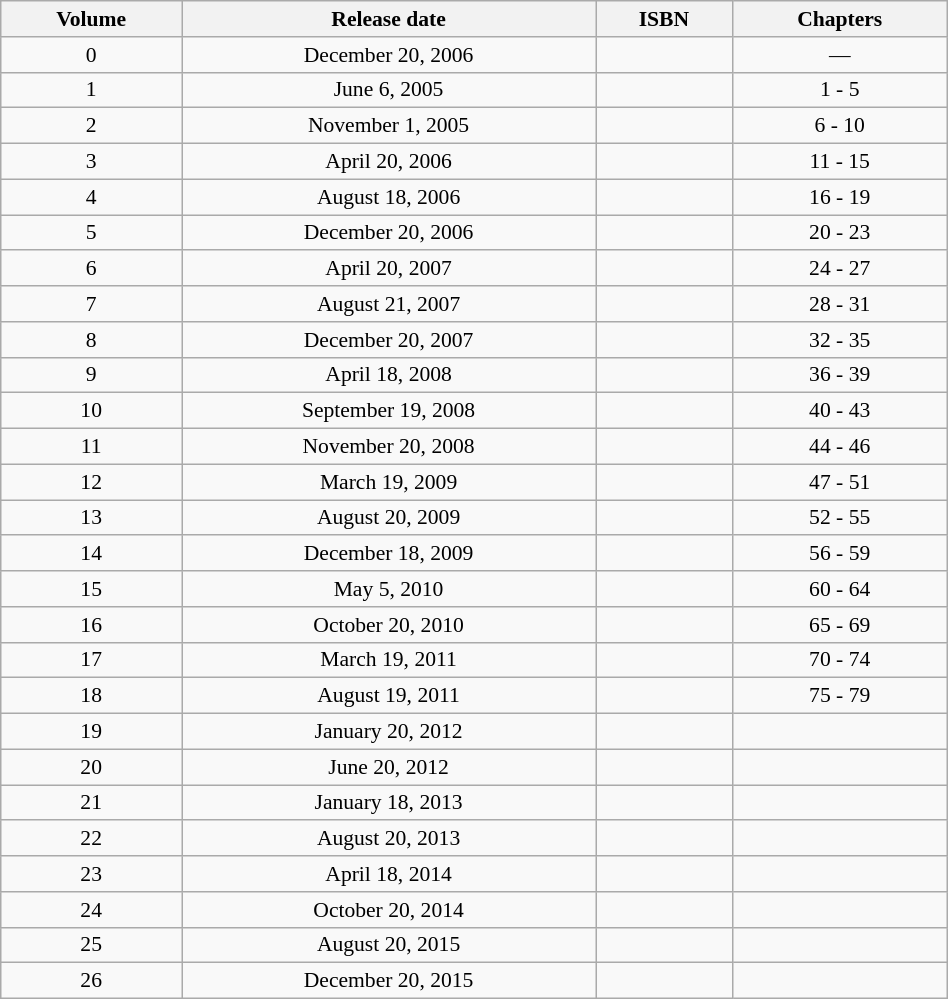<table class="wikitable" width="50%" style="font-size:90%; text-align: center;">
<tr>
<th>Volume</th>
<th>Release date</th>
<th>ISBN</th>
<th>Chapters</th>
</tr>
<tr>
<td>0</td>
<td>December 20, 2006</td>
<td></td>
<td>—</td>
</tr>
<tr>
<td>1</td>
<td>June 6, 2005</td>
<td></td>
<td>1 - 5</td>
</tr>
<tr>
<td>2</td>
<td>November 1, 2005</td>
<td></td>
<td>6 - 10</td>
</tr>
<tr>
<td>3</td>
<td>April 20, 2006</td>
<td></td>
<td>11 - 15</td>
</tr>
<tr>
<td>4</td>
<td>August 18, 2006</td>
<td></td>
<td>16 - 19</td>
</tr>
<tr>
<td>5</td>
<td>December 20, 2006</td>
<td></td>
<td>20 - 23</td>
</tr>
<tr>
<td>6</td>
<td>April 20, 2007</td>
<td></td>
<td>24 - 27</td>
</tr>
<tr>
<td>7</td>
<td>August 21, 2007</td>
<td></td>
<td>28 - 31</td>
</tr>
<tr>
<td>8</td>
<td>December 20, 2007</td>
<td></td>
<td>32 - 35</td>
</tr>
<tr>
<td>9</td>
<td>April 18, 2008</td>
<td></td>
<td>36 - 39</td>
</tr>
<tr>
<td>10</td>
<td>September 19, 2008</td>
<td></td>
<td>40 - 43</td>
</tr>
<tr>
<td>11</td>
<td>November 20, 2008</td>
<td></td>
<td>44 - 46</td>
</tr>
<tr>
<td>12</td>
<td>March 19, 2009</td>
<td></td>
<td>47 - 51</td>
</tr>
<tr>
<td>13</td>
<td>August 20, 2009</td>
<td></td>
<td>52 - 55</td>
</tr>
<tr>
<td>14</td>
<td>December 18, 2009</td>
<td></td>
<td>56 - 59</td>
</tr>
<tr>
<td>15</td>
<td>May 5, 2010</td>
<td></td>
<td>60 - 64</td>
</tr>
<tr>
<td>16</td>
<td>October 20, 2010</td>
<td></td>
<td>65 - 69</td>
</tr>
<tr>
<td>17</td>
<td>March 19, 2011</td>
<td></td>
<td>70 - 74</td>
</tr>
<tr>
<td>18</td>
<td>August 19, 2011</td>
<td></td>
<td>75 - 79</td>
</tr>
<tr>
<td>19</td>
<td>January 20, 2012</td>
<td></td>
<td></td>
</tr>
<tr>
<td>20</td>
<td>June 20, 2012</td>
<td></td>
<td></td>
</tr>
<tr>
<td>21</td>
<td>January 18, 2013</td>
<td></td>
<td></td>
</tr>
<tr>
<td>22</td>
<td>August 20, 2013</td>
<td></td>
<td></td>
</tr>
<tr>
<td>23</td>
<td>April 18, 2014</td>
<td></td>
<td></td>
</tr>
<tr>
<td>24</td>
<td>October 20, 2014</td>
<td></td>
<td></td>
</tr>
<tr>
<td>25</td>
<td>August 20, 2015</td>
<td></td>
<td></td>
</tr>
<tr>
<td>26</td>
<td>December 20, 2015</td>
<td></td>
<td></td>
</tr>
</table>
